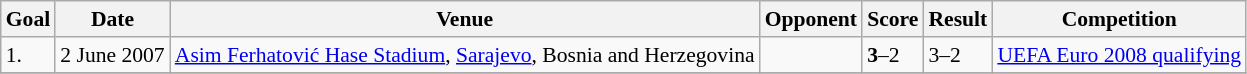<table class="wikitable" style="font-size:90%">
<tr>
<th>Goal</th>
<th>Date</th>
<th>Venue</th>
<th>Opponent</th>
<th>Score</th>
<th>Result</th>
<th>Competition</th>
</tr>
<tr>
<td>1.</td>
<td>2 June 2007</td>
<td><a href='#'>Asim Ferhatović Hase Stadium</a>, <a href='#'>Sarajevo</a>, Bosnia and Herzegovina</td>
<td></td>
<td><strong>3</strong>–2</td>
<td>3–2</td>
<td><a href='#'>UEFA Euro 2008 qualifying</a></td>
</tr>
<tr>
</tr>
</table>
